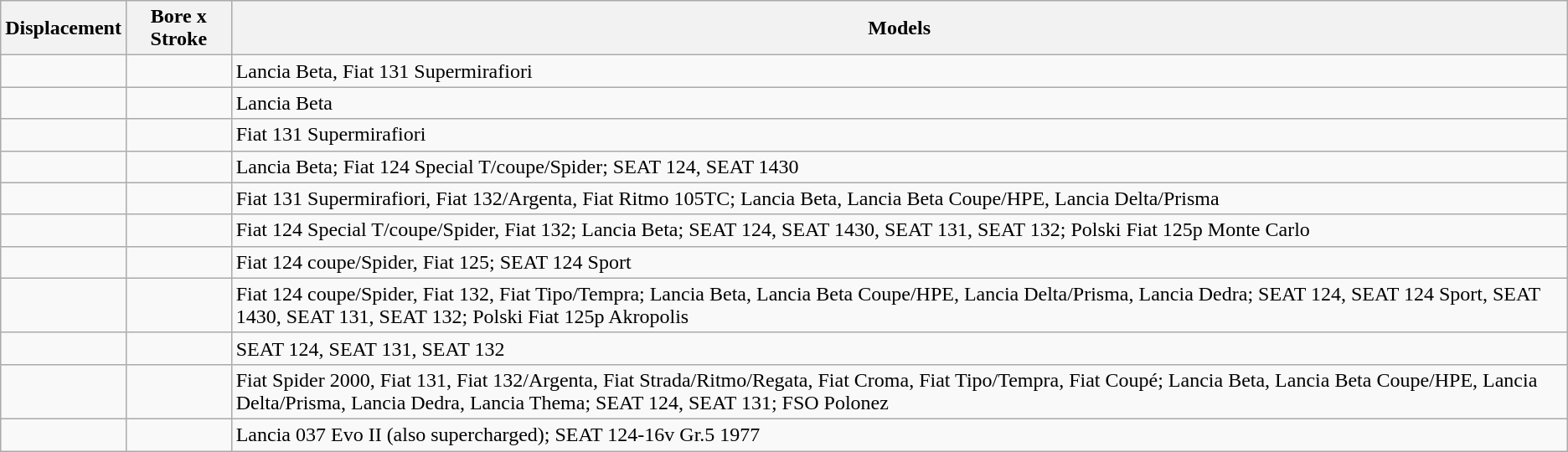<table class=wikitable>
<tr>
<th>Displacement</th>
<th>Bore x Stroke</th>
<th>Models<br></th>
</tr>
<tr>
<td></td>
<td></td>
<td>Lancia Beta, Fiat 131 Supermirafiori </td>
</tr>
<tr>
<td></td>
<td></td>
<td>Lancia Beta </td>
</tr>
<tr>
<td></td>
<td></td>
<td>Fiat 131 Supermirafiori</td>
</tr>
<tr>
<td></td>
<td></td>
<td>Lancia Beta; Fiat 124 Special T/coupe/Spider; SEAT 124, SEAT 1430</td>
</tr>
<tr>
<td></td>
<td></td>
<td>Fiat 131 Supermirafiori, Fiat 132/Argenta, Fiat Ritmo 105TC; Lancia Beta, Lancia Beta Coupe/HPE, Lancia Delta/Prisma</td>
</tr>
<tr>
<td></td>
<td></td>
<td>Fiat 124 Special T/coupe/Spider, Fiat 132; Lancia Beta; SEAT 124, SEAT 1430, SEAT 131, SEAT 132; Polski Fiat 125p Monte Carlo</td>
</tr>
<tr>
<td></td>
<td></td>
<td>Fiat 124 coupe/Spider, Fiat 125; SEAT 124 Sport</td>
</tr>
<tr>
<td></td>
<td></td>
<td>Fiat 124 coupe/Spider, Fiat 132, Fiat Tipo/Tempra; Lancia Beta, Lancia Beta Coupe/HPE, Lancia Delta/Prisma, Lancia Dedra; SEAT 124, SEAT 124 Sport, SEAT 1430, SEAT 131, SEAT 132; Polski Fiat 125p Akropolis</td>
</tr>
<tr>
<td></td>
<td></td>
<td>SEAT 124, SEAT 131, SEAT 132</td>
</tr>
<tr>
<td></td>
<td></td>
<td>Fiat Spider 2000, Fiat 131, Fiat 132/Argenta, Fiat Strada/Ritmo/Regata, Fiat Croma, Fiat Tipo/Tempra, Fiat Coupé; Lancia Beta, Lancia Beta Coupe/HPE, Lancia Delta/Prisma, Lancia Dedra, Lancia Thema; SEAT 124, SEAT 131; FSO Polonez</td>
</tr>
<tr>
<td></td>
<td></td>
<td>Lancia 037 Evo II (also supercharged); SEAT 124-16v Gr.5 1977</td>
</tr>
</table>
